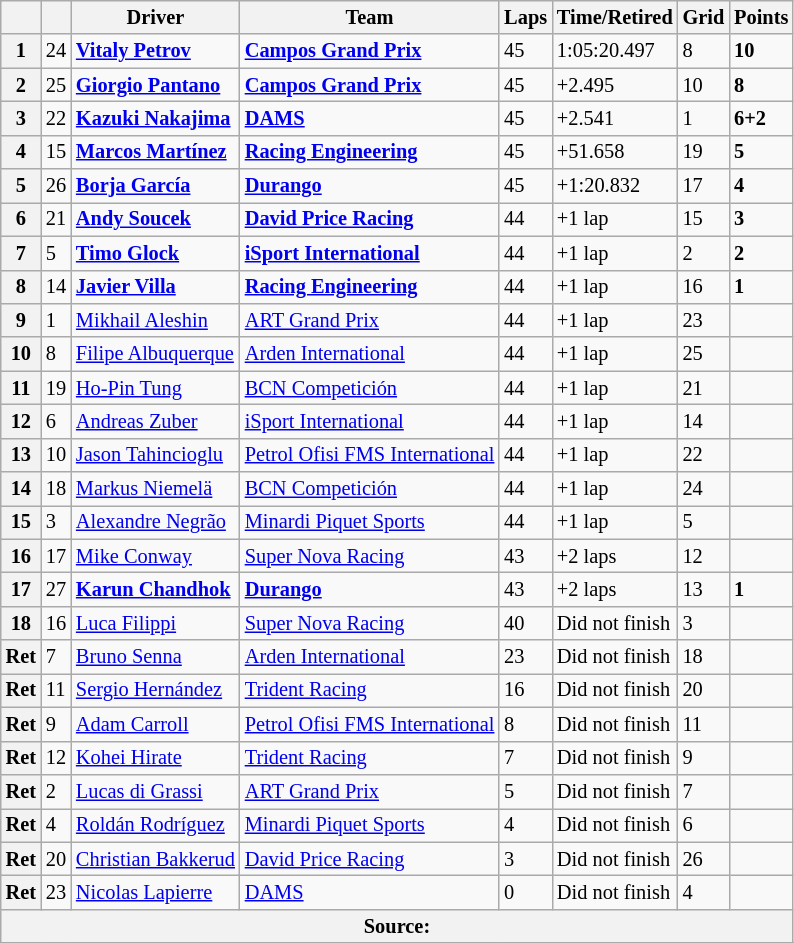<table class="wikitable" style="font-size:85%">
<tr>
<th></th>
<th></th>
<th>Driver</th>
<th>Team</th>
<th>Laps</th>
<th>Time/Retired</th>
<th>Grid</th>
<th>Points</th>
</tr>
<tr>
<th>1</th>
<td>24</td>
<td> <strong><a href='#'>Vitaly Petrov</a></strong></td>
<td><strong><a href='#'>Campos Grand Prix</a></strong></td>
<td>45</td>
<td>1:05:20.497</td>
<td>8</td>
<td><strong>10</strong></td>
</tr>
<tr>
<th>2</th>
<td>25</td>
<td> <strong><a href='#'>Giorgio Pantano</a></strong></td>
<td><strong><a href='#'>Campos Grand Prix</a></strong></td>
<td>45</td>
<td>+2.495</td>
<td>10</td>
<td><strong>8</strong></td>
</tr>
<tr>
<th>3</th>
<td>22</td>
<td> <strong><a href='#'>Kazuki Nakajima</a></strong></td>
<td><strong><a href='#'>DAMS</a></strong></td>
<td>45</td>
<td>+2.541</td>
<td>1</td>
<td><strong>6+2</strong></td>
</tr>
<tr>
<th>4</th>
<td>15</td>
<td> <strong><a href='#'>Marcos Martínez</a></strong></td>
<td><strong><a href='#'>Racing Engineering</a></strong></td>
<td>45</td>
<td>+51.658</td>
<td>19</td>
<td><strong>5</strong></td>
</tr>
<tr>
<th>5</th>
<td>26</td>
<td> <strong><a href='#'>Borja García</a></strong></td>
<td><strong><a href='#'>Durango</a></strong></td>
<td>45</td>
<td>+1:20.832</td>
<td>17</td>
<td><strong>4</strong></td>
</tr>
<tr>
<th>6</th>
<td>21</td>
<td> <strong><a href='#'>Andy Soucek</a></strong></td>
<td><strong><a href='#'>David Price Racing</a></strong></td>
<td>44</td>
<td>+1 lap</td>
<td>15</td>
<td><strong>3</strong></td>
</tr>
<tr>
<th>7</th>
<td>5</td>
<td> <strong><a href='#'>Timo Glock</a></strong></td>
<td><strong><a href='#'>iSport International</a></strong></td>
<td>44</td>
<td>+1 lap</td>
<td>2</td>
<td><strong>2</strong></td>
</tr>
<tr>
<th>8</th>
<td>14</td>
<td> <strong><a href='#'>Javier Villa</a></strong></td>
<td><strong><a href='#'>Racing Engineering</a></strong></td>
<td>44</td>
<td>+1 lap</td>
<td>16</td>
<td><strong>1</strong></td>
</tr>
<tr>
<th>9</th>
<td>1</td>
<td> <a href='#'>Mikhail Aleshin</a></td>
<td><a href='#'>ART Grand Prix</a></td>
<td>44</td>
<td>+1 lap</td>
<td>23</td>
<td></td>
</tr>
<tr>
<th>10</th>
<td>8</td>
<td> <a href='#'>Filipe Albuquerque</a></td>
<td><a href='#'>Arden International</a></td>
<td>44</td>
<td>+1 lap</td>
<td>25</td>
<td></td>
</tr>
<tr>
<th>11</th>
<td>19</td>
<td> <a href='#'>Ho-Pin Tung</a></td>
<td><a href='#'>BCN Competición</a></td>
<td>44</td>
<td>+1 lap</td>
<td>21</td>
<td></td>
</tr>
<tr>
<th>12</th>
<td>6</td>
<td> <a href='#'>Andreas Zuber</a></td>
<td><a href='#'>iSport International</a></td>
<td>44</td>
<td>+1 lap</td>
<td>14</td>
<td></td>
</tr>
<tr>
<th>13</th>
<td>10</td>
<td> <a href='#'>Jason Tahincioglu</a></td>
<td><a href='#'>Petrol Ofisi FMS International</a></td>
<td>44</td>
<td>+1 lap</td>
<td>22</td>
<td></td>
</tr>
<tr>
<th>14</th>
<td>18</td>
<td> <a href='#'>Markus Niemelä</a></td>
<td><a href='#'>BCN Competición</a></td>
<td>44</td>
<td>+1 lap</td>
<td>24</td>
<td></td>
</tr>
<tr>
<th>15</th>
<td>3</td>
<td> <a href='#'>Alexandre Negrão</a></td>
<td><a href='#'>Minardi Piquet Sports</a></td>
<td>44</td>
<td>+1 lap</td>
<td>5</td>
<td></td>
</tr>
<tr>
<th>16</th>
<td>17</td>
<td> <a href='#'>Mike Conway</a></td>
<td><a href='#'>Super Nova Racing</a></td>
<td>43</td>
<td>+2 laps</td>
<td>12</td>
<td></td>
</tr>
<tr>
<th>17</th>
<td>27</td>
<td> <strong><a href='#'>Karun Chandhok</a></strong></td>
<td><strong><a href='#'>Durango</a></strong></td>
<td>43</td>
<td>+2 laps</td>
<td>13</td>
<td><strong>1</strong></td>
</tr>
<tr>
<th>18</th>
<td>16</td>
<td> <a href='#'>Luca Filippi</a></td>
<td><a href='#'>Super Nova Racing</a></td>
<td>40</td>
<td>Did not finish</td>
<td>3</td>
<td></td>
</tr>
<tr>
<th>Ret</th>
<td>7</td>
<td> <a href='#'>Bruno Senna</a></td>
<td><a href='#'>Arden International</a></td>
<td>23</td>
<td>Did not finish</td>
<td>18</td>
<td></td>
</tr>
<tr>
<th>Ret</th>
<td>11</td>
<td> <a href='#'>Sergio Hernández</a></td>
<td><a href='#'>Trident Racing</a></td>
<td>16</td>
<td>Did not finish</td>
<td>20</td>
<td></td>
</tr>
<tr>
<th>Ret</th>
<td>9</td>
<td> <a href='#'>Adam Carroll</a></td>
<td><a href='#'>Petrol Ofisi FMS International</a></td>
<td>8</td>
<td>Did not finish</td>
<td>11</td>
<td></td>
</tr>
<tr>
<th>Ret</th>
<td>12</td>
<td> <a href='#'>Kohei Hirate</a></td>
<td><a href='#'>Trident Racing</a></td>
<td>7</td>
<td>Did not finish</td>
<td>9</td>
<td></td>
</tr>
<tr>
<th>Ret</th>
<td>2</td>
<td> <a href='#'>Lucas di Grassi</a></td>
<td><a href='#'>ART Grand Prix</a></td>
<td>5</td>
<td>Did not finish</td>
<td>7</td>
<td></td>
</tr>
<tr>
<th>Ret</th>
<td>4</td>
<td> <a href='#'>Roldán Rodríguez</a></td>
<td><a href='#'>Minardi Piquet Sports</a></td>
<td>4</td>
<td>Did not finish</td>
<td>6</td>
<td></td>
</tr>
<tr>
<th>Ret</th>
<td>20</td>
<td> <a href='#'>Christian Bakkerud</a></td>
<td><a href='#'>David Price Racing</a></td>
<td>3</td>
<td>Did not finish</td>
<td>26</td>
<td></td>
</tr>
<tr>
<th>Ret</th>
<td>23</td>
<td> <a href='#'>Nicolas Lapierre</a></td>
<td><a href='#'>DAMS</a></td>
<td>0</td>
<td>Did not finish</td>
<td>4</td>
<td></td>
</tr>
<tr>
<th colspan="8">Source:</th>
</tr>
<tr>
</tr>
</table>
